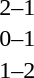<table cellspacing=1 width=70%>
<tr>
<th width=25%></th>
<th width=30%></th>
<th width=15%></th>
<th width=30%></th>
</tr>
<tr>
<td></td>
<td align=right></td>
<td align=center>2–1</td>
<td></td>
</tr>
<tr>
<td></td>
<td align=right></td>
<td align=center>0–1</td>
<td></td>
</tr>
<tr>
<td></td>
<td align=right></td>
<td align=center>1–2</td>
<td></td>
</tr>
</table>
